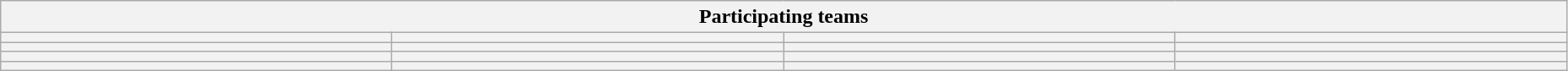<table class="wikitable" style="width:98%;">
<tr>
<th colspan=4>Participating teams</th>
</tr>
<tr>
<th width=25%></th>
<th width=25%></th>
<th width=25%></th>
<th width=25%></th>
</tr>
<tr>
<th></th>
<th></th>
<th></th>
<th></th>
</tr>
<tr>
<th></th>
<th></th>
<th></th>
<th></th>
</tr>
<tr>
<th></th>
<th></th>
<th></th>
<th></th>
</tr>
</table>
